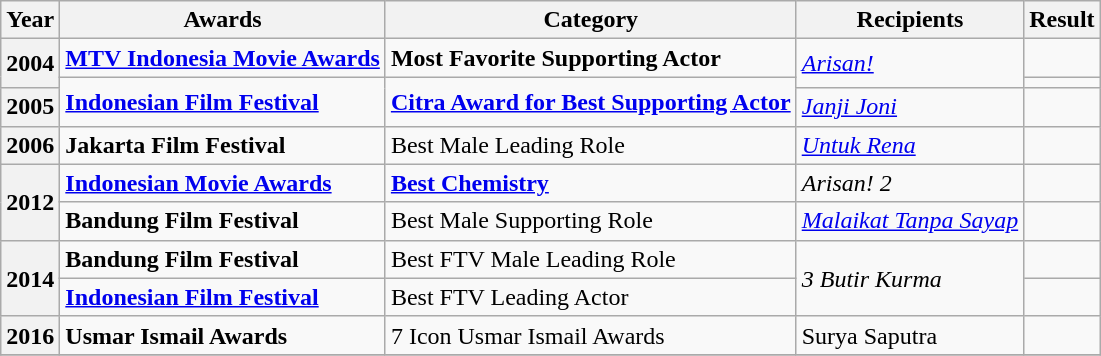<table class="wikitable">
<tr>
<th>Year</th>
<th>Awards</th>
<th>Category</th>
<th>Recipients</th>
<th>Result</th>
</tr>
<tr>
<th rowspan= "2">2004</th>
<td><strong><a href='#'>MTV Indonesia Movie Awards</a></strong></td>
<td><strong>Most Favorite Supporting Actor</strong></td>
<td rowspan= "2"><em><a href='#'>Arisan!</a></em></td>
<td></td>
</tr>
<tr>
<td rowspan= "2"><strong><a href='#'>Indonesian Film Festival</a></strong></td>
<td rowspan= "2"><strong><a href='#'>Citra Award for Best Supporting Actor</a></strong></td>
<td></td>
</tr>
<tr>
<th>2005</th>
<td><em><a href='#'>Janji Joni</a></em></td>
<td></td>
</tr>
<tr>
<th>2006</th>
<td><strong>Jakarta Film Festival</strong></td>
<td>Best Male Leading Role</td>
<td><em><a href='#'>Untuk Rena</a></em></td>
<td></td>
</tr>
<tr>
<th rowspan= "2">2012</th>
<td><strong><a href='#'>Indonesian Movie Awards</a></strong></td>
<td><strong><a href='#'>Best Chemistry</a></strong> <strong></strong></td>
<td><em>Arisan! 2</em></td>
<td></td>
</tr>
<tr>
<td><strong>Bandung Film Festival</strong></td>
<td>Best Male Supporting Role</td>
<td><em><a href='#'>Malaikat Tanpa Sayap</a></em></td>
<td></td>
</tr>
<tr>
<th rowspan= "2">2014</th>
<td><strong>Bandung Film Festival</strong></td>
<td>Best FTV Male Leading Role</td>
<td rowspan= "2"><em>3 Butir Kurma</em></td>
<td></td>
</tr>
<tr>
<td><strong><a href='#'>Indonesian Film Festival</a></strong></td>
<td>Best FTV Leading Actor</td>
<td></td>
</tr>
<tr>
<th>2016</th>
<td><strong>Usmar Ismail Awards</strong></td>
<td>7 Icon Usmar Ismail Awards</td>
<td>Surya Saputra</td>
<td></td>
</tr>
<tr>
</tr>
</table>
